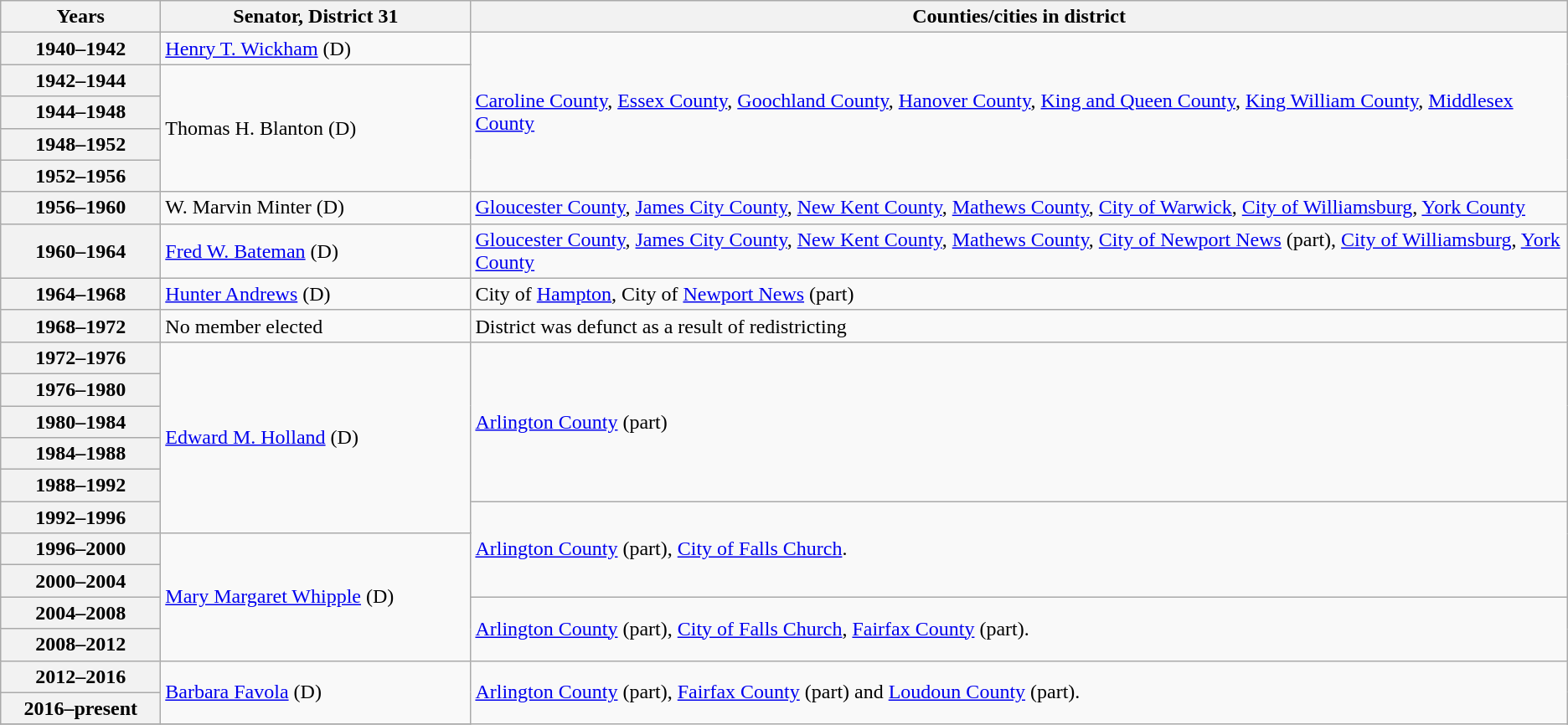<table class="wikitable">
<tr>
<th>Years</th>
<th>Senator, District 31</th>
<th width=70%>Counties/cities in district</th>
</tr>
<tr>
<th>1940–1942</th>
<td rowspan = 1 ><a href='#'>Henry T. Wickham</a> (D)</td>
<td rowspan = 5><a href='#'>Caroline County</a>, <a href='#'>Essex County</a>, <a href='#'>Goochland County</a>, <a href='#'>Hanover County</a>, <a href='#'>King and Queen County</a>, <a href='#'>King William County</a>, <a href='#'>Middlesex County</a></td>
</tr>
<tr>
<th>1942–1944</th>
<td rowspan = 4 >Thomas H. Blanton (D)</td>
</tr>
<tr>
<th>1944–1948</th>
</tr>
<tr>
<th>1948–1952</th>
</tr>
<tr>
<th>1952–1956</th>
</tr>
<tr>
<th>1956–1960</th>
<td rowspan = 1 >W. Marvin Minter (D)</td>
<td rowspan = 1><a href='#'>Gloucester County</a>, <a href='#'>James City County</a>, <a href='#'>New Kent County</a>, <a href='#'>Mathews County</a>, <a href='#'>City of Warwick</a>, <a href='#'>City of Williamsburg</a>, <a href='#'>York County</a></td>
</tr>
<tr>
<th>1960–1964</th>
<td rowspan = 1 ><a href='#'>Fred W. Bateman</a> (D)</td>
<td rowspan = 1><a href='#'>Gloucester County</a>, <a href='#'>James City County</a>, <a href='#'>New Kent County</a>, <a href='#'>Mathews County</a>, <a href='#'>City of Newport News</a> (part), <a href='#'>City of Williamsburg</a>, <a href='#'>York County</a></td>
</tr>
<tr>
<th>1964–1968</th>
<td rowspan = 1 ><a href='#'>Hunter Andrews</a> (D)</td>
<td rowspan = 1>City of <a href='#'>Hampton</a>, City of <a href='#'>Newport News</a> (part)</td>
</tr>
<tr>
<th>1968–1972</th>
<td rowspan = 1>No member elected</td>
<td rowspan = 1>District was defunct as a result of redistricting</td>
</tr>
<tr>
<th>1972–1976</th>
<td rowspan = 6 ><a href='#'>Edward M. Holland</a> (D)</td>
<td rowspan = 5><a href='#'>Arlington County</a> (part)</td>
</tr>
<tr>
<th>1976–1980</th>
</tr>
<tr>
<th>1980–1984</th>
</tr>
<tr>
<th>1984–1988</th>
</tr>
<tr>
<th>1988–1992</th>
</tr>
<tr>
<th>1992–1996</th>
<td rowspan = 3><a href='#'>Arlington County</a> (part), <a href='#'>City of Falls Church</a>.</td>
</tr>
<tr>
<th>1996–2000</th>
<td rowspan = 4 ><a href='#'>Mary Margaret Whipple</a> (D)</td>
</tr>
<tr>
<th>2000–2004</th>
</tr>
<tr>
<th>2004–2008</th>
<td rowspan = 2><a href='#'>Arlington County</a> (part), <a href='#'>City of Falls Church</a>, <a href='#'>Fairfax County</a> (part).</td>
</tr>
<tr>
<th>2008–2012</th>
</tr>
<tr>
<th>2012–2016</th>
<td rowspan = 2 ><a href='#'>Barbara Favola</a> (D)</td>
<td rowspan = 3><a href='#'>Arlington County</a> (part), <a href='#'>Fairfax County</a> (part) and <a href='#'>Loudoun County</a> (part).</td>
</tr>
<tr>
<th>2016–present</th>
</tr>
<tr>
</tr>
</table>
